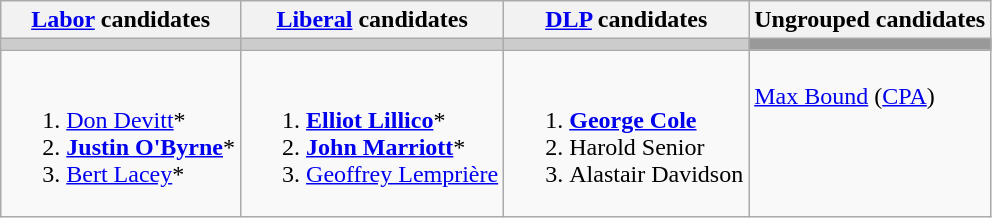<table class="wikitable">
<tr>
<th><a href='#'>Labor</a> candidates</th>
<th><a href='#'>Liberal</a> candidates</th>
<th><a href='#'>DLP</a> candidates</th>
<th>Ungrouped candidates</th>
</tr>
<tr bgcolor="#cccccc">
<td></td>
<td></td>
<td></td>
<td bgcolor="#999999"></td>
</tr>
<tr>
<td><br><ol><li><a href='#'>Don Devitt</a>*</li><li><strong><a href='#'>Justin O'Byrne</a></strong>*</li><li><a href='#'>Bert Lacey</a>*</li></ol></td>
<td><br><ol><li><strong><a href='#'>Elliot Lillico</a></strong>*</li><li><strong><a href='#'>John Marriott</a></strong>*</li><li><a href='#'>Geoffrey Lemprière</a></li></ol></td>
<td valign=top><br><ol><li><strong><a href='#'>George Cole</a></strong></li><li>Harold Senior</li><li>Alastair Davidson</li></ol></td>
<td valign=top><br><a href='#'>Max Bound</a> (<a href='#'>CPA</a>)</td>
</tr>
</table>
